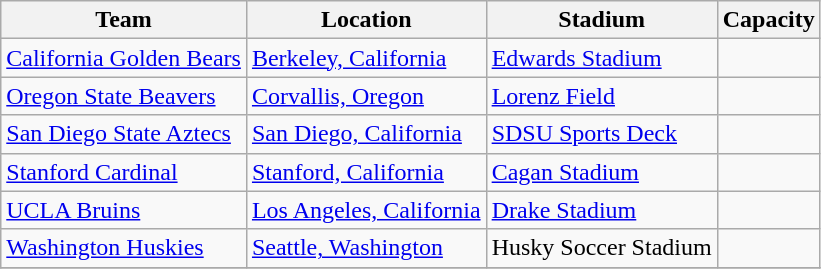<table class="wikitable sortable" style="text-align: left;">
<tr>
<th>Team</th>
<th>Location</th>
<th>Stadium</th>
<th>Capacity</th>
</tr>
<tr>
<td><a href='#'>California Golden Bears</a></td>
<td><a href='#'>Berkeley, California</a></td>
<td><a href='#'>Edwards Stadium</a></td>
<td align="center"></td>
</tr>
<tr>
<td><a href='#'>Oregon State Beavers</a></td>
<td><a href='#'>Corvallis, Oregon</a></td>
<td><a href='#'>Lorenz Field</a></td>
<td align="center"></td>
</tr>
<tr>
<td><a href='#'>San Diego State Aztecs</a></td>
<td><a href='#'>San Diego, California</a></td>
<td><a href='#'>SDSU Sports Deck</a></td>
<td align="center"></td>
</tr>
<tr>
<td><a href='#'>Stanford Cardinal</a></td>
<td><a href='#'>Stanford, California</a></td>
<td><a href='#'>Cagan Stadium</a></td>
<td align="center"></td>
</tr>
<tr>
<td><a href='#'>UCLA Bruins</a></td>
<td><a href='#'>Los Angeles, California</a></td>
<td><a href='#'>Drake Stadium</a></td>
<td align="center"></td>
</tr>
<tr>
<td><a href='#'>Washington Huskies</a></td>
<td><a href='#'>Seattle, Washington</a></td>
<td>Husky Soccer Stadium</td>
<td align="center"></td>
</tr>
<tr>
</tr>
</table>
